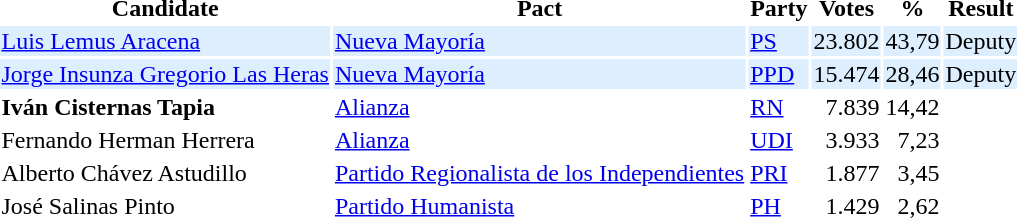<table class=sortable class="wikitable">
<tr>
<th>Candidate</th>
<th>Pact</th>
<th>Party</th>
<th>Votes</th>
<th>%</th>
<th>Result</th>
</tr>
<tr bgcolor=#DDEEFF>
<td><a href='#'>Luis Lemus Aracena</a></td>
<td><a href='#'>Nueva Mayoría</a></td>
<td><a href='#'>PS</a></td>
<td align=right>23.802</td>
<td align=right>43,79</td>
<td>Deputy</td>
</tr>
<tr bgcolor=#DDEEFF>
<td><a href='#'>Jorge Insunza Gregorio Las Heras</a></td>
<td><a href='#'>Nueva Mayoría</a></td>
<td><a href='#'>PPD</a></td>
<td align=right>15.474</td>
<td align=right>28,46</td>
<td>Deputy</td>
</tr>
<tr>
<td><strong>Iván Cisternas Tapia</strong></td>
<td><a href='#'>Alianza</a></td>
<td><a href='#'>RN</a></td>
<td align=right>7.839</td>
<td align=right>14,42</td>
<td></td>
</tr>
<tr>
<td>Fernando Herman Herrera</td>
<td><a href='#'>Alianza</a></td>
<td><a href='#'>UDI</a></td>
<td align=right>3.933</td>
<td align=right>7,23</td>
<td></td>
</tr>
<tr>
<td>Alberto Chávez Astudillo</td>
<td><a href='#'>Partido Regionalista de los Independientes</a></td>
<td><a href='#'>PRI</a></td>
<td align=right>1.877</td>
<td align=right>3,45</td>
<td></td>
</tr>
<tr>
<td>José Salinas Pinto</td>
<td><a href='#'>Partido Humanista</a></td>
<td><a href='#'>PH</a></td>
<td align=right>1.429</td>
<td align=right>2,62</td>
<td></td>
</tr>
<tr>
</tr>
</table>
